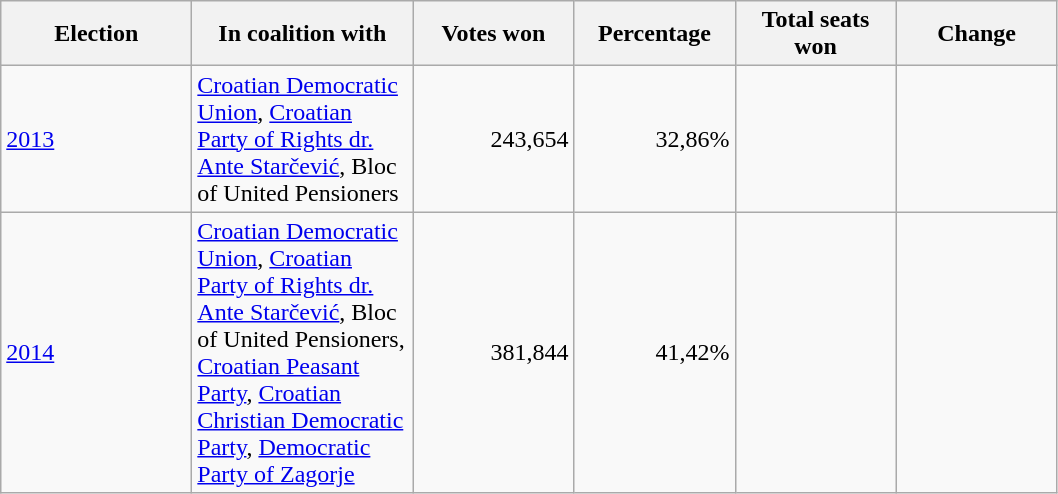<table class="wikitable" style="text-align: left;">
<tr>
<th style="width:120px;">Election</th>
<th style="width:140px;">In coalition with</th>
<th style="width:100px;">Votes won</th>
<th style="width:100px;">Percentage</th>
<th style="width:100px;">Total seats won</th>
<th style="width:100px;">Change</th>
</tr>
<tr>
<td><a href='#'>2013</a></td>
<td><a href='#'>Croatian Democratic Union</a>, <a href='#'>Croatian Party of Rights dr. Ante Starčević</a>, Bloc of United Pensioners</td>
<td align="right">243,654</td>
<td align="right">32,86%</td>
<td style="text-align:center;"></td>
<td style="text-align:center;"></td>
</tr>
<tr>
<td><a href='#'>2014</a></td>
<td><a href='#'>Croatian Democratic Union</a>, <a href='#'>Croatian Party of Rights dr. Ante Starčević</a>, Bloc of United Pensioners, <a href='#'>Croatian Peasant Party</a>, <a href='#'>Croatian Christian Democratic Party</a>, <a href='#'>Democratic Party of Zagorje</a></td>
<td align="right">381,844</td>
<td align="right">41,42%</td>
<td style="text-align:center;"></td>
<td style="text-align:center;"></td>
</tr>
</table>
